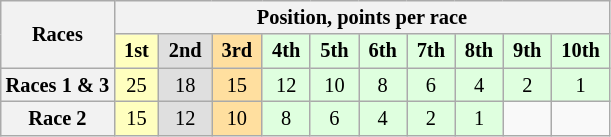<table class="wikitable" style="font-size: 85%;">
<tr>
<th rowspan=2>Races</th>
<th colspan=10>Position, points per race</th>
</tr>
<tr>
<td style="background:#ffffbf;"> <strong>1st</strong> </td>
<td style="background:#dfdfdf;"> <strong>2nd</strong> </td>
<td style="background:#ffdf9f;"> <strong>3rd</strong> </td>
<td style="background:#dfffdf;"> <strong>4th</strong> </td>
<td style="background:#dfffdf;"> <strong>5th</strong> </td>
<td style="background:#dfffdf;"> <strong>6th</strong> </td>
<td style="background:#dfffdf;"> <strong>7th</strong> </td>
<td style="background:#dfffdf;"> <strong>8th</strong> </td>
<td style="background:#dfffdf;"> <strong>9th</strong> </td>
<td style="background:#dfffdf;"> <strong>10th</strong> </td>
</tr>
<tr style="text-align:center;">
<th>Races 1 & 3</th>
<td style="background:#ffffbf;">25</td>
<td style="background:#dfdfdf;">18</td>
<td style="background:#ffdf9f;">15</td>
<td style="background:#dfffdf;">12</td>
<td style="background:#dfffdf;">10</td>
<td style="background:#dfffdf;">8</td>
<td style="background:#dfffdf;">6</td>
<td style="background:#dfffdf;">4</td>
<td style="background:#dfffdf;">2</td>
<td style="background:#dfffdf;">1</td>
</tr>
<tr style="text-align:center;">
<th>Race 2</th>
<td style="background:#ffffbf;">15</td>
<td style="background:#dfdfdf;">12</td>
<td style="background:#ffdf9f;">10</td>
<td style="background:#dfffdf;">8</td>
<td style="background:#dfffdf;">6</td>
<td style="background:#dfffdf;">4</td>
<td style="background:#dfffdf;">2</td>
<td style="background:#dfffdf;">1</td>
<td></td>
<td></td>
</tr>
</table>
